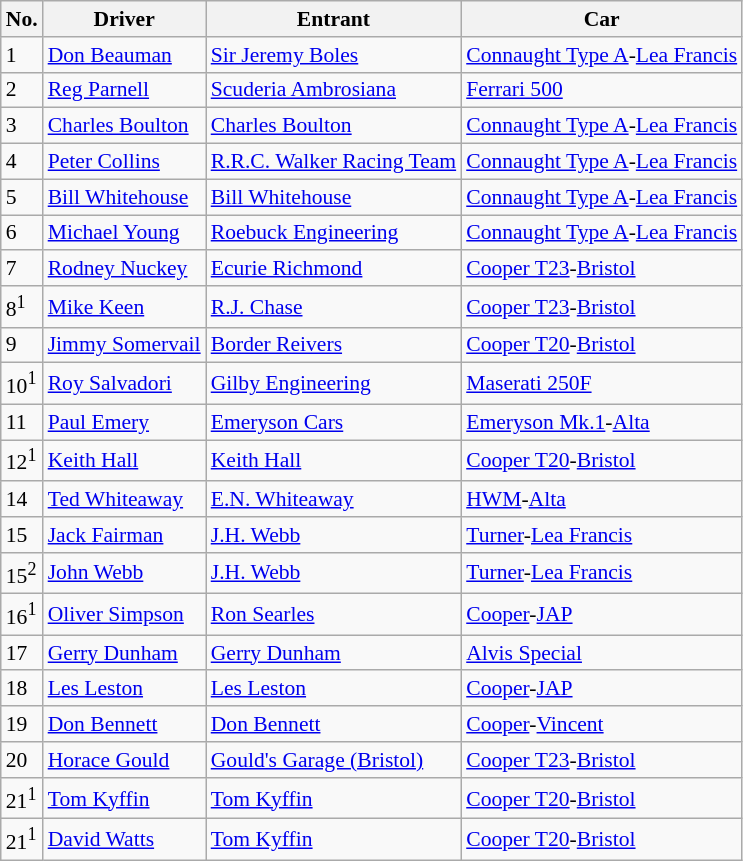<table class="wikitable" style="font-size: 90%;">
<tr>
<th>No.</th>
<th>Driver</th>
<th>Entrant</th>
<th>Car</th>
</tr>
<tr>
<td>1</td>
<td> <a href='#'>Don Beauman</a></td>
<td><a href='#'>Sir Jeremy Boles</a></td>
<td><a href='#'>Connaught Type A</a>-<a href='#'>Lea Francis</a></td>
</tr>
<tr>
<td>2</td>
<td> <a href='#'>Reg Parnell</a></td>
<td><a href='#'>Scuderia Ambrosiana</a></td>
<td><a href='#'>Ferrari 500</a></td>
</tr>
<tr>
<td>3</td>
<td> <a href='#'>Charles Boulton</a></td>
<td><a href='#'>Charles Boulton</a></td>
<td><a href='#'>Connaught Type A</a>-<a href='#'>Lea Francis</a></td>
</tr>
<tr>
<td>4</td>
<td> <a href='#'>Peter Collins</a></td>
<td><a href='#'>R.R.C. Walker Racing Team</a></td>
<td><a href='#'>Connaught Type A</a>-<a href='#'>Lea Francis</a></td>
</tr>
<tr>
<td>5</td>
<td> <a href='#'>Bill Whitehouse</a></td>
<td><a href='#'>Bill Whitehouse</a></td>
<td><a href='#'>Connaught Type A</a>-<a href='#'>Lea Francis</a></td>
</tr>
<tr>
<td>6</td>
<td> <a href='#'>Michael Young</a></td>
<td><a href='#'>Roebuck Engineering</a></td>
<td><a href='#'>Connaught Type A</a>-<a href='#'>Lea Francis</a></td>
</tr>
<tr>
<td>7</td>
<td> <a href='#'>Rodney Nuckey</a></td>
<td><a href='#'>Ecurie Richmond</a></td>
<td><a href='#'>Cooper T23</a>-<a href='#'>Bristol</a></td>
</tr>
<tr>
<td>8<sup>1</sup></td>
<td> <a href='#'>Mike Keen</a></td>
<td><a href='#'>R.J. Chase</a></td>
<td><a href='#'>Cooper T23</a>-<a href='#'>Bristol</a></td>
</tr>
<tr>
<td>9</td>
<td> <a href='#'>Jimmy Somervail</a></td>
<td><a href='#'>Border Reivers</a></td>
<td><a href='#'>Cooper T20</a>-<a href='#'>Bristol</a></td>
</tr>
<tr>
<td>10<sup>1</sup></td>
<td> <a href='#'>Roy Salvadori</a></td>
<td><a href='#'>Gilby Engineering</a></td>
<td><a href='#'>Maserati 250F</a></td>
</tr>
<tr>
<td>11</td>
<td> <a href='#'>Paul Emery</a></td>
<td><a href='#'>Emeryson Cars</a></td>
<td><a href='#'>Emeryson Mk.1</a>-<a href='#'>Alta</a></td>
</tr>
<tr>
<td>12<sup>1</sup></td>
<td> <a href='#'>Keith Hall</a></td>
<td><a href='#'>Keith Hall</a></td>
<td><a href='#'>Cooper T20</a>-<a href='#'>Bristol</a></td>
</tr>
<tr>
<td>14</td>
<td> <a href='#'>Ted Whiteaway</a></td>
<td><a href='#'>E.N. Whiteaway</a></td>
<td><a href='#'>HWM</a>-<a href='#'>Alta</a></td>
</tr>
<tr>
<td>15</td>
<td> <a href='#'>Jack Fairman</a></td>
<td><a href='#'>J.H. Webb</a></td>
<td><a href='#'>Turner</a>-<a href='#'>Lea Francis</a></td>
</tr>
<tr>
<td>15<sup>2</sup></td>
<td> <a href='#'>John Webb</a></td>
<td><a href='#'>J.H. Webb</a></td>
<td><a href='#'>Turner</a>-<a href='#'>Lea Francis</a></td>
</tr>
<tr>
<td>16<sup>1</sup></td>
<td> <a href='#'>Oliver Simpson</a></td>
<td><a href='#'>Ron Searles</a></td>
<td><a href='#'>Cooper</a>-<a href='#'>JAP</a></td>
</tr>
<tr>
<td>17</td>
<td> <a href='#'>Gerry Dunham</a></td>
<td><a href='#'>Gerry Dunham</a></td>
<td><a href='#'>Alvis Special</a></td>
</tr>
<tr>
<td>18</td>
<td> <a href='#'>Les Leston</a></td>
<td><a href='#'>Les Leston</a></td>
<td><a href='#'>Cooper</a>-<a href='#'>JAP</a></td>
</tr>
<tr>
<td>19</td>
<td> <a href='#'>Don Bennett</a></td>
<td><a href='#'>Don Bennett</a></td>
<td><a href='#'>Cooper</a>-<a href='#'>Vincent</a></td>
</tr>
<tr>
<td>20</td>
<td> <a href='#'>Horace Gould</a></td>
<td><a href='#'>Gould's Garage (Bristol)</a></td>
<td><a href='#'>Cooper T23</a>-<a href='#'>Bristol</a></td>
</tr>
<tr>
<td>21<sup>1</sup></td>
<td> <a href='#'>Tom Kyffin</a></td>
<td><a href='#'>Tom Kyffin</a></td>
<td><a href='#'>Cooper T20</a>-<a href='#'>Bristol</a></td>
</tr>
<tr>
<td>21<sup>1</sup></td>
<td> <a href='#'>David Watts</a></td>
<td><a href='#'>Tom Kyffin</a></td>
<td><a href='#'>Cooper T20</a>-<a href='#'>Bristol</a></td>
</tr>
</table>
